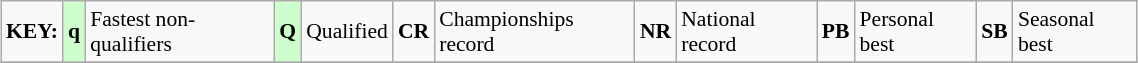<table class="wikitable" style="margin:0.5em auto; font-size:90%;position:relative;" width=60%>
<tr>
<td><strong>KEY:</strong></td>
<td bgcolor=ccffcc align=center><strong>q</strong></td>
<td>Fastest non-qualifiers</td>
<td bgcolor=ccffcc align=center><strong>Q</strong></td>
<td>Qualified</td>
<td align=center><strong>CR</strong></td>
<td>Championships record</td>
<td align=center><strong>NR</strong></td>
<td>National record</td>
<td align=center><strong>PB</strong></td>
<td>Personal best</td>
<td align=center><strong>SB</strong></td>
<td>Seasonal best</td>
</tr>
<tr>
</tr>
</table>
